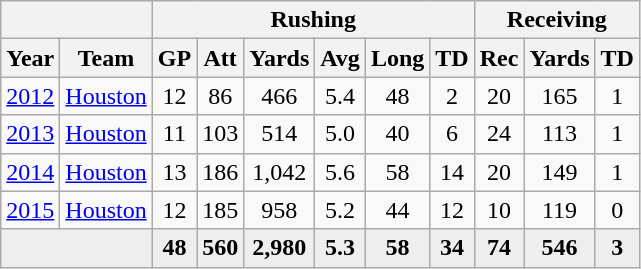<table class="wikitable" style="text-align:center;">
<tr>
<th colspan="2"></th>
<th colspan="6">Rushing</th>
<th colspan="3">Receiving</th>
</tr>
<tr>
<th>Year</th>
<th>Team</th>
<th>GP</th>
<th>Att</th>
<th>Yards</th>
<th>Avg</th>
<th>Long</th>
<th>TD</th>
<th>Rec</th>
<th>Yards</th>
<th>TD</th>
</tr>
<tr>
<td><a href='#'>2012</a></td>
<td><a href='#'>Houston</a></td>
<td>12</td>
<td>86</td>
<td>466</td>
<td>5.4</td>
<td>48</td>
<td>2</td>
<td>20</td>
<td>165</td>
<td>1</td>
</tr>
<tr>
<td><a href='#'>2013</a></td>
<td><a href='#'>Houston</a></td>
<td>11</td>
<td>103</td>
<td>514</td>
<td>5.0</td>
<td>40</td>
<td>6</td>
<td>24</td>
<td>113</td>
<td>1</td>
</tr>
<tr>
<td><a href='#'>2014</a></td>
<td><a href='#'>Houston</a></td>
<td>13</td>
<td>186</td>
<td>1,042</td>
<td>5.6</td>
<td>58</td>
<td>14</td>
<td>20</td>
<td>149</td>
<td>1</td>
</tr>
<tr>
<td><a href='#'>2015</a></td>
<td><a href='#'>Houston</a></td>
<td>12</td>
<td>185</td>
<td>958</td>
<td>5.2</td>
<td>44</td>
<td>12</td>
<td>10</td>
<td>119</td>
<td>0</td>
</tr>
<tr style="background:#eee; font-weight:bold; color:black;">
<td colspan=2></td>
<td>48</td>
<td>560</td>
<td>2,980</td>
<td>5.3</td>
<td>58</td>
<td>34</td>
<td>74</td>
<td>546</td>
<td>3</td>
</tr>
</table>
